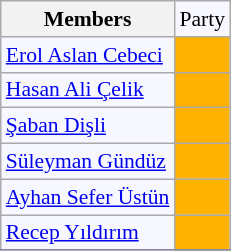<table class=wikitable style="border:1px solid #8888aa; background-color:#f7f8ff; padding:0px; font-size:90%;">
<tr>
<th>Members</th>
<td>Party</td>
</tr>
<tr>
<td><a href='#'>Erol Aslan Cebeci</a></td>
<td style="background: #ffb300"></td>
</tr>
<tr>
<td><a href='#'>Hasan Ali Çelik</a></td>
<td style="background: #ffb300"></td>
</tr>
<tr>
<td><a href='#'>Şaban Dişli</a></td>
<td style="background: #ffb300"></td>
</tr>
<tr>
<td><a href='#'>Süleyman Gündüz</a></td>
<td style="background: #ffb300"></td>
</tr>
<tr>
<td><a href='#'>Ayhan Sefer Üstün</a></td>
<td style="background: #ffb300"></td>
</tr>
<tr>
<td><a href='#'>Recep Yıldırım</a></td>
<td style="background: #ffb300"></td>
</tr>
<tr>
</tr>
</table>
